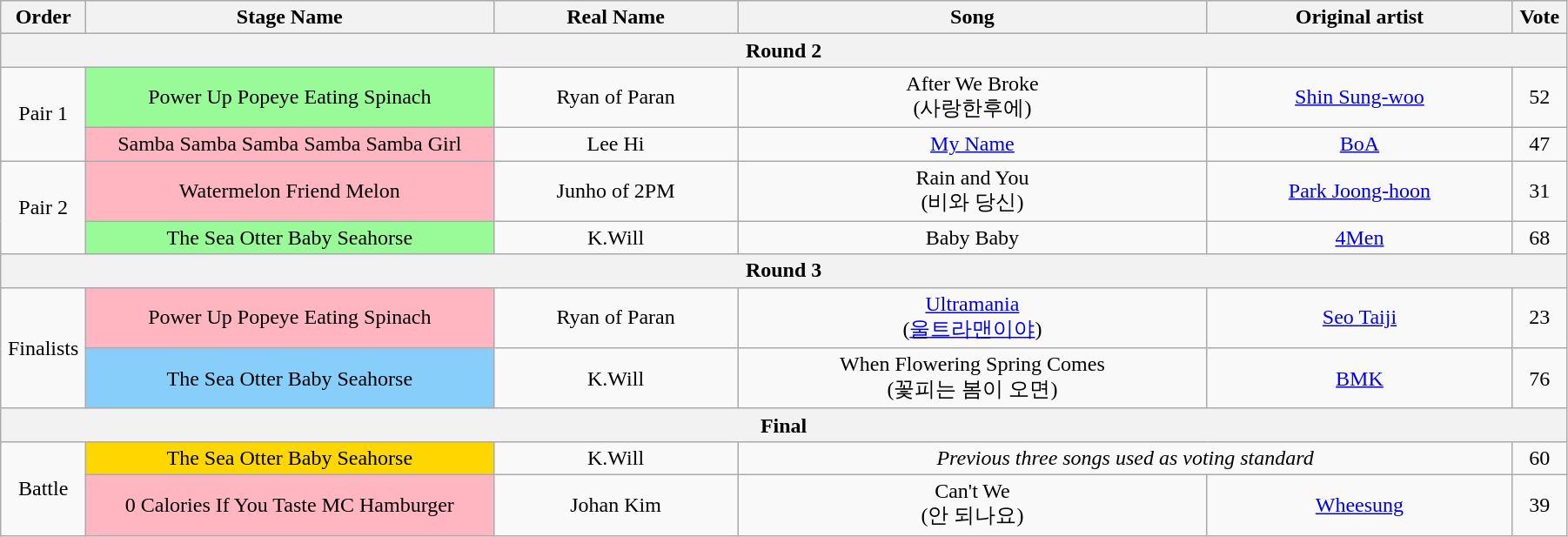<table class="wikitable" style="text-align:center; width:95%;">
<tr>
<th style="width:1%;">Order</th>
<th style="width:20%;">Stage Name</th>
<th style="width:12%;">Real Name</th>
<th style="width:23%;">Song</th>
<th style="width:15%;">Original artist</th>
<th style="width:1%;">Vote</th>
</tr>
<tr>
<th colspan=6>Round 2</th>
</tr>
<tr>
<td rowspan=2>Pair 1</td>
<td bgcolor="palegreen">Power Up Popeye Eating Spinach</td>
<td>Ryan of Paran</td>
<td>After We Broke<br>(사랑한후에)</td>
<td><a href='#'>Shin Sung-woo</a></td>
<td>52</td>
</tr>
<tr>
<td bgcolor="lightpink">Samba Samba Samba Samba Samba Girl</td>
<td>Lee Hi</td>
<td><a href='#'>My Name</a></td>
<td><a href='#'>BoA</a></td>
<td>47</td>
</tr>
<tr>
<td rowspan=2>Pair 2</td>
<td bgcolor="lightpink">Watermelon Friend Melon</td>
<td>Junho of 2PM</td>
<td>Rain and You<br>(비와 당신)</td>
<td><a href='#'>Park Joong-hoon</a></td>
<td>31</td>
</tr>
<tr>
<td bgcolor="palegreen">The Sea Otter Baby Seahorse</td>
<td>K.Will</td>
<td>Baby Baby</td>
<td><a href='#'>4Men</a></td>
<td>68</td>
</tr>
<tr>
<th colspan=6>Round 3</th>
</tr>
<tr>
<td rowspan=2>Finalists</td>
<td bgcolor="lightpink">Power Up Popeye Eating Spinach</td>
<td>Ryan of Paran</td>
<td><a href='#'>Ultramania</a><br>(<a href='#'>울트라맨이야</a>)</td>
<td><a href='#'>Seo Taiji</a></td>
<td>23</td>
</tr>
<tr>
<td bgcolor="lightskyblue">The Sea Otter Baby Seahorse</td>
<td>K.Will</td>
<td>When Flowering Spring Comes<br>(꽃피는 봄이 오면)</td>
<td><a href='#'>BMK</a></td>
<td>76</td>
</tr>
<tr>
<th colspan=6>Final</th>
</tr>
<tr>
<td rowspan=2>Battle</td>
<td bgcolor="gold">The Sea Otter Baby Seahorse</td>
<td>K.Will</td>
<td colspan=2><em>Previous three songs used as voting standard</em></td>
<td>60</td>
</tr>
<tr>
<td bgcolor="lightpink">0 Calories If You Taste MC Hamburger</td>
<td>Johan Kim</td>
<td>Can't We<br>(안 되나요)</td>
<td><a href='#'>Wheesung</a></td>
<td>39</td>
</tr>
</table>
